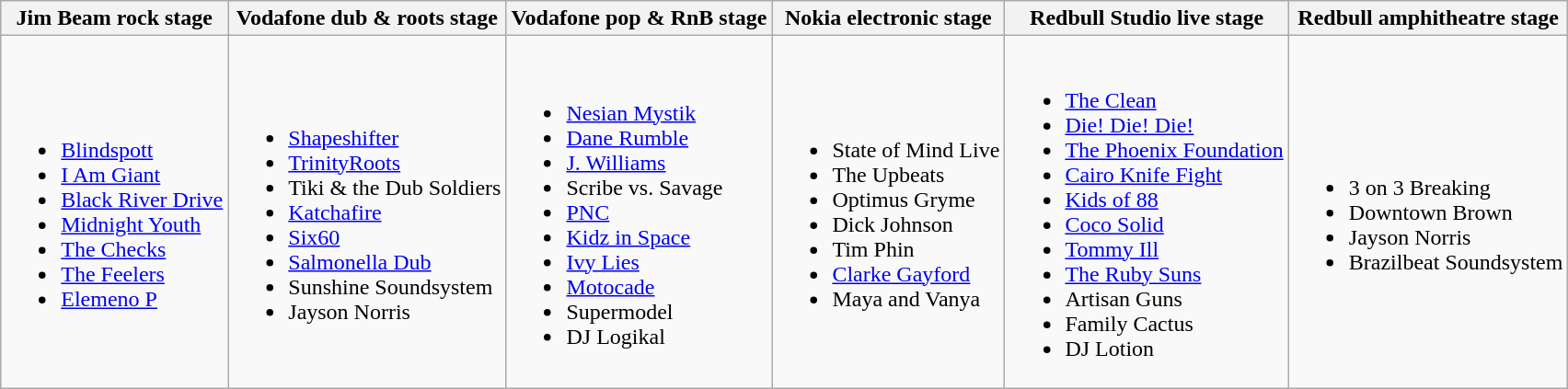<table class="wikitable vertical-align-top">
<tr>
<th>Jim Beam rock stage</th>
<th>Vodafone dub & roots stage</th>
<th>Vodafone pop & RnB stage</th>
<th>Nokia electronic stage</th>
<th>Redbull Studio live stage</th>
<th>Redbull amphitheatre stage</th>
</tr>
<tr>
<td><br><ul><li><a href='#'>Blindspott</a></li><li><a href='#'>I Am Giant</a></li><li><a href='#'>Black River Drive</a></li><li><a href='#'>Midnight Youth</a></li><li><a href='#'>The Checks</a></li><li><a href='#'>The Feelers</a></li><li><a href='#'>Elemeno P</a></li></ul></td>
<td><br><ul><li><a href='#'>Shapeshifter</a></li><li><a href='#'>TrinityRoots</a></li><li>Tiki & the Dub Soldiers</li><li><a href='#'>Katchafire</a></li><li><a href='#'>Six60</a></li><li><a href='#'>Salmonella Dub</a></li><li>Sunshine Soundsystem</li><li>Jayson Norris</li></ul></td>
<td><br><ul><li><a href='#'>Nesian Mystik</a></li><li><a href='#'>Dane Rumble</a></li><li><a href='#'>J. Williams</a></li><li>Scribe vs. Savage</li><li><a href='#'>PNC</a></li><li><a href='#'>Kidz in Space</a></li><li><a href='#'>Ivy Lies</a></li><li><a href='#'>Motocade</a></li><li>Supermodel</li><li>DJ Logikal</li></ul></td>
<td><br><ul><li>State of Mind Live</li><li>The Upbeats</li><li>Optimus Gryme</li><li>Dick Johnson</li><li>Tim Phin</li><li><a href='#'>Clarke Gayford</a></li><li>Maya and Vanya</li></ul></td>
<td><br><ul><li><a href='#'>The Clean</a></li><li><a href='#'>Die! Die! Die!</a></li><li><a href='#'>The Phoenix Foundation</a></li><li><a href='#'>Cairo Knife Fight</a></li><li><a href='#'>Kids of 88</a></li><li><a href='#'>Coco Solid</a></li><li><a href='#'>Tommy Ill</a></li><li><a href='#'>The Ruby Suns</a></li><li>Artisan Guns</li><li>Family Cactus</li><li>DJ Lotion</li></ul></td>
<td><br><ul><li>3 on 3 Breaking</li><li>Downtown Brown</li><li>Jayson Norris</li><li>Brazilbeat Soundsystem</li></ul></td>
</tr>
</table>
